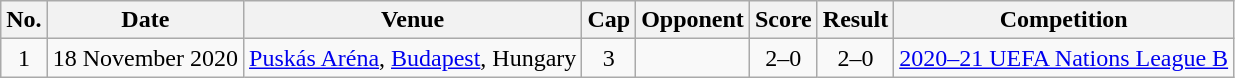<table class="wikitable sortable">
<tr>
<th scope="col">No.</th>
<th scope="col">Date</th>
<th scope="col">Venue</th>
<th scope="col">Cap</th>
<th scope="col">Opponent</th>
<th scope="col">Score</th>
<th scope="col">Result</th>
<th scope="col">Competition</th>
</tr>
<tr>
<td align="center">1</td>
<td>18 November 2020</td>
<td><a href='#'>Puskás Aréna</a>, <a href='#'>Budapest</a>, Hungary</td>
<td align="center">3</td>
<td></td>
<td align="center">2–0</td>
<td align="center">2–0</td>
<td><a href='#'>2020–21 UEFA Nations League B</a></td>
</tr>
</table>
